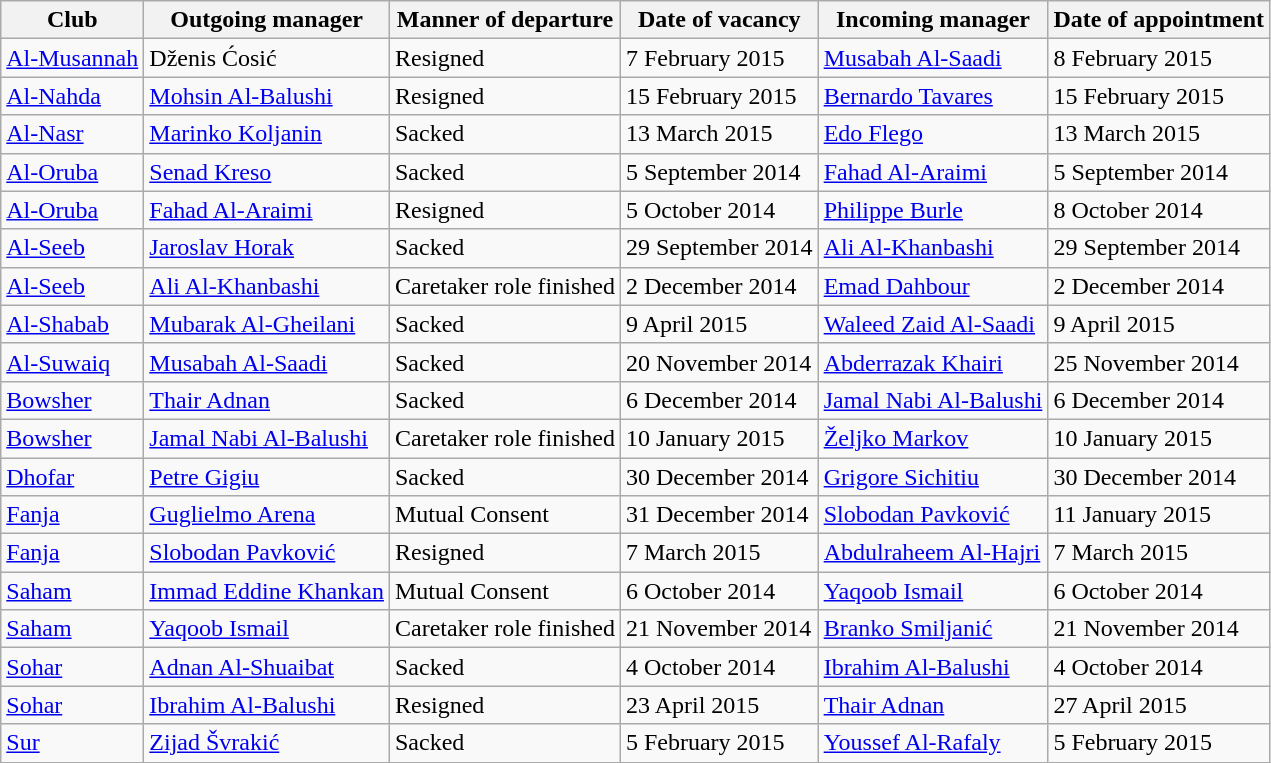<table class="wikitable sortable">
<tr>
<th>Club</th>
<th>Outgoing manager</th>
<th>Manner of departure</th>
<th>Date of vacancy</th>
<th>Incoming manager</th>
<th>Date of appointment</th>
</tr>
<tr>
<td><a href='#'>Al-Musannah</a></td>
<td> Dženis Ćosić</td>
<td>Resigned</td>
<td>7 February 2015</td>
<td> <a href='#'>Musabah Al-Saadi</a></td>
<td>8 February 2015</td>
</tr>
<tr>
<td><a href='#'>Al-Nahda</a></td>
<td> <a href='#'>Mohsin Al-Balushi</a></td>
<td>Resigned</td>
<td>15 February 2015</td>
<td> <a href='#'>Bernardo Tavares</a></td>
<td>15 February 2015</td>
</tr>
<tr>
<td><a href='#'>Al-Nasr</a></td>
<td> <a href='#'>Marinko Koljanin</a></td>
<td>Sacked</td>
<td>13 March 2015</td>
<td> <a href='#'>Edo Flego</a></td>
<td>13 March 2015</td>
</tr>
<tr>
<td><a href='#'>Al-Oruba</a></td>
<td> <a href='#'>Senad Kreso</a></td>
<td>Sacked</td>
<td>5 September 2014</td>
<td> <a href='#'>Fahad Al-Araimi</a></td>
<td>5 September 2014</td>
</tr>
<tr>
<td><a href='#'>Al-Oruba</a></td>
<td> <a href='#'>Fahad Al-Araimi</a></td>
<td>Resigned</td>
<td>5 October 2014</td>
<td> <a href='#'>Philippe Burle</a></td>
<td>8 October 2014</td>
</tr>
<tr>
<td><a href='#'>Al-Seeb</a></td>
<td> <a href='#'>Jaroslav Horak</a></td>
<td>Sacked</td>
<td>29 September 2014</td>
<td> <a href='#'>Ali Al-Khanbashi</a></td>
<td>29 September 2014</td>
</tr>
<tr>
<td><a href='#'>Al-Seeb</a></td>
<td> <a href='#'>Ali Al-Khanbashi</a></td>
<td>Caretaker role finished</td>
<td>2 December 2014</td>
<td> <a href='#'>Emad Dahbour</a></td>
<td>2 December 2014</td>
</tr>
<tr>
<td><a href='#'>Al-Shabab</a></td>
<td> <a href='#'>Mubarak Al-Gheilani</a></td>
<td>Sacked</td>
<td>9 April 2015</td>
<td> <a href='#'>Waleed Zaid Al-Saadi</a></td>
<td>9 April 2015</td>
</tr>
<tr>
<td><a href='#'>Al-Suwaiq</a></td>
<td> <a href='#'>Musabah Al-Saadi</a></td>
<td>Sacked</td>
<td>20 November 2014</td>
<td> <a href='#'>Abderrazak Khairi</a></td>
<td>25 November 2014</td>
</tr>
<tr>
<td><a href='#'>Bowsher</a></td>
<td> <a href='#'>Thair Adnan</a></td>
<td>Sacked</td>
<td>6 December 2014</td>
<td> <a href='#'>Jamal Nabi Al-Balushi</a></td>
<td>6 December 2014</td>
</tr>
<tr>
<td><a href='#'>Bowsher</a></td>
<td> <a href='#'>Jamal Nabi Al-Balushi</a></td>
<td>Caretaker role finished</td>
<td>10 January 2015</td>
<td> <a href='#'>Željko Markov</a></td>
<td>10 January 2015</td>
</tr>
<tr>
<td><a href='#'>Dhofar</a></td>
<td> <a href='#'>Petre Gigiu</a></td>
<td>Sacked</td>
<td>30 December 2014</td>
<td> <a href='#'>Grigore Sichitiu</a></td>
<td>30 December 2014</td>
</tr>
<tr>
<td><a href='#'>Fanja</a></td>
<td> <a href='#'>Guglielmo Arena</a></td>
<td>Mutual Consent</td>
<td>31 December 2014</td>
<td> <a href='#'>Slobodan Pavković</a></td>
<td>11 January 2015</td>
</tr>
<tr>
<td><a href='#'>Fanja</a></td>
<td> <a href='#'>Slobodan Pavković</a></td>
<td>Resigned</td>
<td>7 March 2015</td>
<td> <a href='#'>Abdulraheem Al-Hajri</a></td>
<td>7 March 2015</td>
</tr>
<tr>
<td><a href='#'>Saham</a></td>
<td> <a href='#'>Immad Eddine Khankan</a></td>
<td>Mutual Consent</td>
<td>6 October 2014</td>
<td> <a href='#'>Yaqoob Ismail</a></td>
<td>6 October 2014</td>
</tr>
<tr>
<td><a href='#'>Saham</a></td>
<td> <a href='#'>Yaqoob Ismail</a></td>
<td>Caretaker role finished</td>
<td>21 November 2014</td>
<td> <a href='#'>Branko Smiljanić</a></td>
<td>21 November 2014</td>
</tr>
<tr>
<td><a href='#'>Sohar</a></td>
<td> <a href='#'>Adnan Al-Shuaibat</a></td>
<td>Sacked</td>
<td>4 October 2014</td>
<td> <a href='#'>Ibrahim Al-Balushi</a></td>
<td>4 October 2014</td>
</tr>
<tr>
<td><a href='#'>Sohar</a></td>
<td> <a href='#'>Ibrahim Al-Balushi</a></td>
<td>Resigned</td>
<td>23 April 2015</td>
<td> <a href='#'>Thair Adnan</a></td>
<td>27 April 2015</td>
</tr>
<tr>
<td><a href='#'>Sur</a></td>
<td> <a href='#'>Zijad Švrakić</a></td>
<td>Sacked</td>
<td>5 February 2015</td>
<td> <a href='#'>Youssef Al-Rafaly</a></td>
<td>5 February 2015</td>
</tr>
</table>
